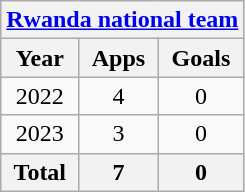<table class="wikitable" style="text-align:center">
<tr>
<th colspan="3"><a href='#'>Rwanda national team</a></th>
</tr>
<tr>
<th>Year</th>
<th>Apps</th>
<th>Goals</th>
</tr>
<tr>
<td>2022</td>
<td>4</td>
<td>0</td>
</tr>
<tr>
<td>2023</td>
<td>3</td>
<td>0</td>
</tr>
<tr>
<th>Total</th>
<th>7</th>
<th>0</th>
</tr>
</table>
